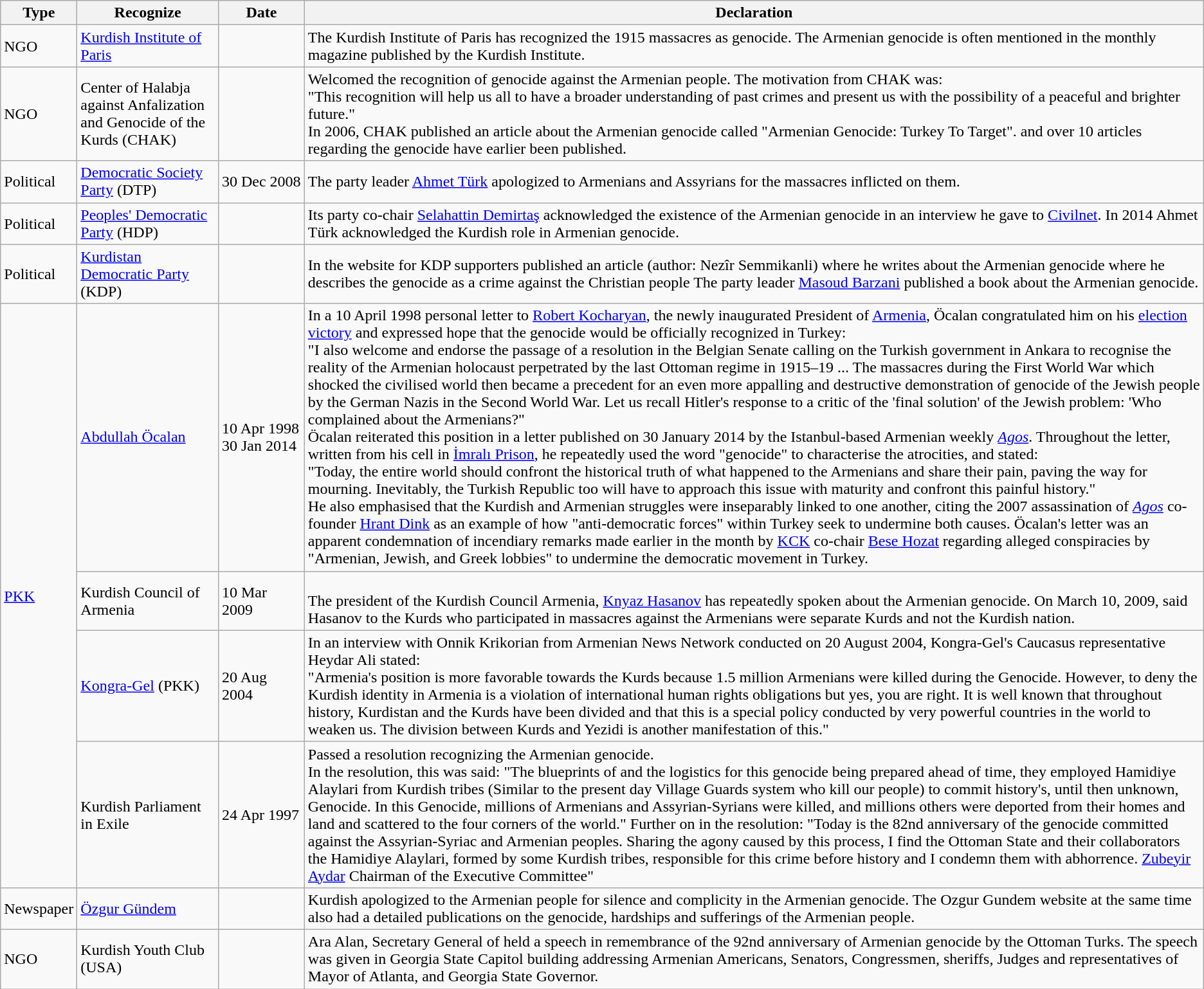<table class="wikitable">
<tr>
<th>Type</th>
<th>Recognize</th>
<th>Date</th>
<th>Declaration</th>
</tr>
<tr>
<td>NGO</td>
<td><a href='#'>Kurdish Institute of Paris</a></td>
<td></td>
<td>The Kurdish Institute of Paris has recognized the 1915 massacres as genocide. The Armenian genocide is often mentioned in the monthly magazine published by the Kurdish Institute.</td>
</tr>
<tr>
<td>NGO</td>
<td>Center of Halabja against Anfalization and Genocide of the Kurds (CHAK)</td>
<td></td>
<td>Welcomed the recognition of genocide against the Armenian people. The motivation from CHAK was:<br>"This recognition will help us all to have a broader understanding of past crimes and present us with the possibility of a peaceful and brighter future."<br>In 2006, CHAK published an article about the Armenian genocide called "Armenian Genocide: Turkey To Target". and over 10 articles regarding the genocide have earlier been published.</td>
</tr>
<tr>
<td>Political</td>
<td><a href='#'>Democratic Society Party</a> (DTP)</td>
<td>30 Dec 2008</td>
<td>The party leader <a href='#'>Ahmet Türk</a> apologized to Armenians and Assyrians for the massacres inflicted on them.</td>
</tr>
<tr>
<td>Political</td>
<td><a href='#'>Peoples' Democratic Party</a> (HDP)</td>
<td></td>
<td>Its party co-chair <a href='#'>Selahattin Demirtaş</a> acknowledged the existence of the Armenian genocide in an interview he gave to <a href='#'>Civilnet</a>. In 2014 Ahmet Türk acknowledged the Kurdish role in Armenian genocide.</td>
</tr>
<tr>
<td>Political</td>
<td><a href='#'>Kurdistan Democratic Party</a> (KDP)</td>
<td></td>
<td>In the website for KDP supporters published an article (author: Nezîr Semmikanli) where he writes about the Armenian genocide where he describes the genocide as a crime against the Christian people The party leader <a href='#'>Masoud Barzani</a> published a book about the Armenian genocide.</td>
</tr>
<tr>
<td rowspan=4><a href='#'>PKK</a></td>
<td><a href='#'>Abdullah Öcalan</a></td>
<td>10 Apr 1998<br>30 Jan 2014</td>
<td>In a 10 April 1998 personal letter to <a href='#'>Robert Kocharyan</a>, the newly inaugurated President of <a href='#'>Armenia</a>, Öcalan congratulated him on his <a href='#'>election victory</a> and expressed hope that the genocide would be officially recognized in Turkey:<br>"I also welcome and endorse the passage of a resolution in the Belgian Senate calling on the Turkish government in Ankara to recognise the reality of the Armenian holocaust perpetrated by the last Ottoman regime in 1915–19 ... The massacres during the First World War which shocked the civilised world then became a precedent for an even more appalling and destructive demonstration of genocide of the Jewish people by the German Nazis in the Second World War. Let us recall Hitler's response to a critic of the 'final solution' of the Jewish problem: 'Who complained about the Armenians?"<br>Öcalan reiterated this position in a letter published on 30 January 2014 by the Istanbul-based Armenian weekly <em><a href='#'>Agos</a></em>. Throughout the letter, written from his cell in <a href='#'>İmralı Prison</a>, he repeatedly used the word "genocide" to characterise the atrocities, and stated:<br>"Today, the entire world should confront the historical truth of what happened to the Armenians and share their pain, paving the way for mourning. Inevitably, the Turkish Republic too will have to approach this issue with maturity and confront this painful history."<br>He also emphasised that the Kurdish and Armenian struggles were inseparably linked to one another, citing the 2007 assassination of <em><a href='#'>Agos</a></em> co-founder <a href='#'>Hrant Dink</a> as an example of how "anti-democratic forces" within Turkey seek to undermine both causes. Öcalan's letter was an apparent condemnation of incendiary remarks made earlier in the month by <a href='#'>KCK</a> co-chair <a href='#'>Bese Hozat</a> regarding alleged conspiracies by "Armenian, Jewish, and Greek lobbies" to undermine the democratic movement in Turkey.</td>
</tr>
<tr>
<td>Kurdish Council of Armenia</td>
<td>10 Mar 2009</td>
<td><br>The president of the Kurdish Council Armenia, <a href='#'>Knyaz Hasanov</a> has repeatedly spoken about the Armenian genocide. On March 10, 2009, said Hasanov to the Kurds who participated in massacres against the Armenians were separate Kurds and not the Kurdish nation.</td>
</tr>
<tr>
<td><a href='#'>Kongra-Gel</a> (PKK)</td>
<td>20 Aug 2004</td>
<td>In an interview with Onnik Krikorian from Armenian News Network conducted on 20 August 2004, Kongra-Gel's Caucasus representative Heydar Ali stated:<br>"Armenia's position is more favorable towards the Kurds because 1.5 million Armenians were killed during the Genocide. However, to deny the Kurdish identity in Armenia is a violation of international human rights obligations but yes, you are right. It is well known that throughout history, Kurdistan and the Kurds have been divided and that this is a special policy conducted by very powerful countries in the world to weaken us. The division between Kurds and Yezidi is another manifestation of this."</td>
</tr>
<tr>
<td>Kurdish Parliament in Exile</td>
<td>24 Apr 1997</td>
<td>Passed a resolution recognizing the Armenian genocide.<br>In the resolution, this was said: "The blueprints of and the logistics for this genocide being prepared ahead of time, they employed Hamidiye Alaylari from Kurdish tribes (Similar to the present day Village Guards system who kill our people) to commit history's, until then unknown, Genocide. In this Genocide, millions of Armenians and Assyrian-Syrians were killed, and millions others were deported from their homes and land and scattered to the four corners of the world." Further on in the resolution: "Today is the 82nd anniversary of the genocide committed against the Assyrian-Syriac and Armenian peoples. Sharing the agony caused by this process, I find the Ottoman State and their collaborators the Hamidiye Alaylari, formed by some Kurdish tribes, responsible for this crime before history and I condemn them with abhorrence. <a href='#'>Zubeyir Aydar</a> Chairman of the Executive Committee"</td>
</tr>
<tr>
<td>Newspaper</td>
<td><a href='#'>Özgur Gündem</a></td>
<td></td>
<td>Kurdish apologized to the Armenian people for silence and complicity in the Armenian genocide. The Ozgur Gundem website at the same time also had a detailed publications on the genocide, hardships and sufferings of the Armenian people.</td>
</tr>
<tr>
<td>NGO</td>
<td>Kurdish Youth Club (USA)</td>
<td></td>
<td>Ara Alan, Secretary General of held a speech in remembrance of the 92nd anniversary of Armenian genocide by the Ottoman Turks. The speech was given in Georgia State Capitol building addressing Armenian Americans, Senators, Congressmen, sheriffs, Judges and representatives of Mayor of Atlanta, and Georgia State Governor.</td>
</tr>
</table>
